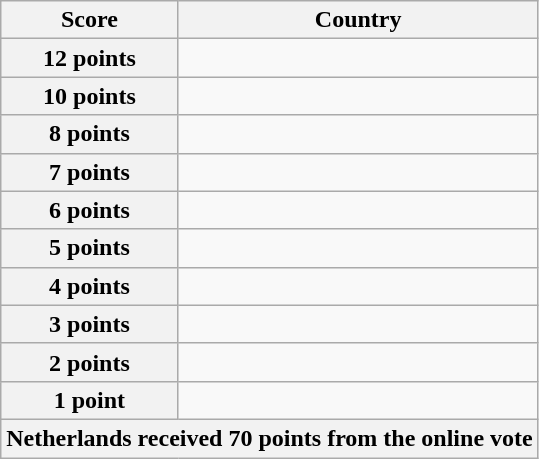<table class="wikitable">
<tr>
<th scope="col" width="33%">Score</th>
<th scope="col">Country</th>
</tr>
<tr>
<th scope="row">12 points</th>
<td></td>
</tr>
<tr>
<th scope="row">10 points</th>
<td></td>
</tr>
<tr>
<th scope="row">8 points</th>
<td></td>
</tr>
<tr>
<th scope="row">7 points</th>
<td></td>
</tr>
<tr>
<th scope="row">6 points</th>
<td></td>
</tr>
<tr>
<th scope="row">5 points</th>
<td></td>
</tr>
<tr>
<th scope="row">4 points</th>
<td></td>
</tr>
<tr>
<th scope="row">3 points</th>
<td></td>
</tr>
<tr>
<th scope="row">2 points</th>
<td></td>
</tr>
<tr>
<th scope="row">1 point</th>
<td></td>
</tr>
<tr>
<th colspan="2">Netherlands received 70 points from the online vote</th>
</tr>
</table>
